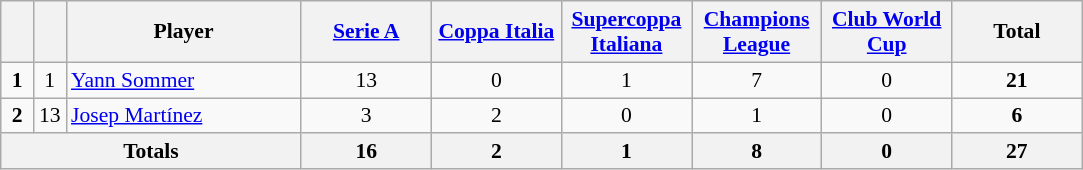<table class="wikitable" style="text-align:center;font-size:90%">
<tr>
<th width=15></th>
<th width=15></th>
<th width=150>Player</th>
<th width=80><a href='#'>Serie A</a></th>
<th width=80><a href='#'>Coppa Italia</a></th>
<th width=80><a href='#'>Supercoppa Italiana</a></th>
<th width=80><a href='#'>Champions League</a></th>
<th width=80><a href='#'>Club World Cup</a></th>
<th width=80>Total</th>
</tr>
<tr>
<td><strong>1</strong></td>
<td>1</td>
<td align=left> <a href='#'>Yann Sommer</a></td>
<td>13</td>
<td>0</td>
<td>1</td>
<td>7</td>
<td>0</td>
<td><strong>21</strong></td>
</tr>
<tr>
<td><strong>2</strong></td>
<td>13</td>
<td align=left> <a href='#'>Josep Martínez</a></td>
<td>3</td>
<td>2</td>
<td>0</td>
<td>1</td>
<td>0</td>
<td><strong>6</strong></td>
</tr>
<tr>
<th colspan=3>Totals</th>
<th>16</th>
<th>2</th>
<th>1</th>
<th>8</th>
<th>0</th>
<th>27</th>
</tr>
</table>
